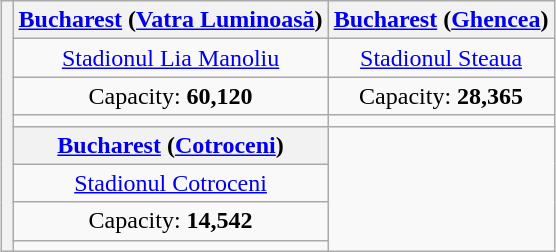<table class="wikitable" style="text-align:center; clear:both; margin:0 auto">
<tr>
<th rowspan=8 colspan=1><br></th>
<th><a href='#'>Bucharest</a> (<a href='#'>Vatra Luminoasă</a>)</th>
<th><a href='#'>Bucharest</a> (<a href='#'>Ghencea</a>)</th>
</tr>
<tr>
<td><a href='#'>Stadionul Lia Manoliu</a></td>
<td><a href='#'>Stadionul Steaua</a></td>
</tr>
<tr>
<td>Capacity: <strong>60,120</strong></td>
<td>Capacity: <strong>28,365</strong></td>
</tr>
<tr>
<td></td>
<td></td>
</tr>
<tr>
<th><a href='#'>Bucharest</a> (<a href='#'>Cotroceni</a>)</th>
</tr>
<tr>
<td><a href='#'>Stadionul Cotroceni</a></td>
</tr>
<tr>
<td>Capacity: <strong>14,542</strong></td>
</tr>
<tr>
<td></td>
</tr>
</table>
